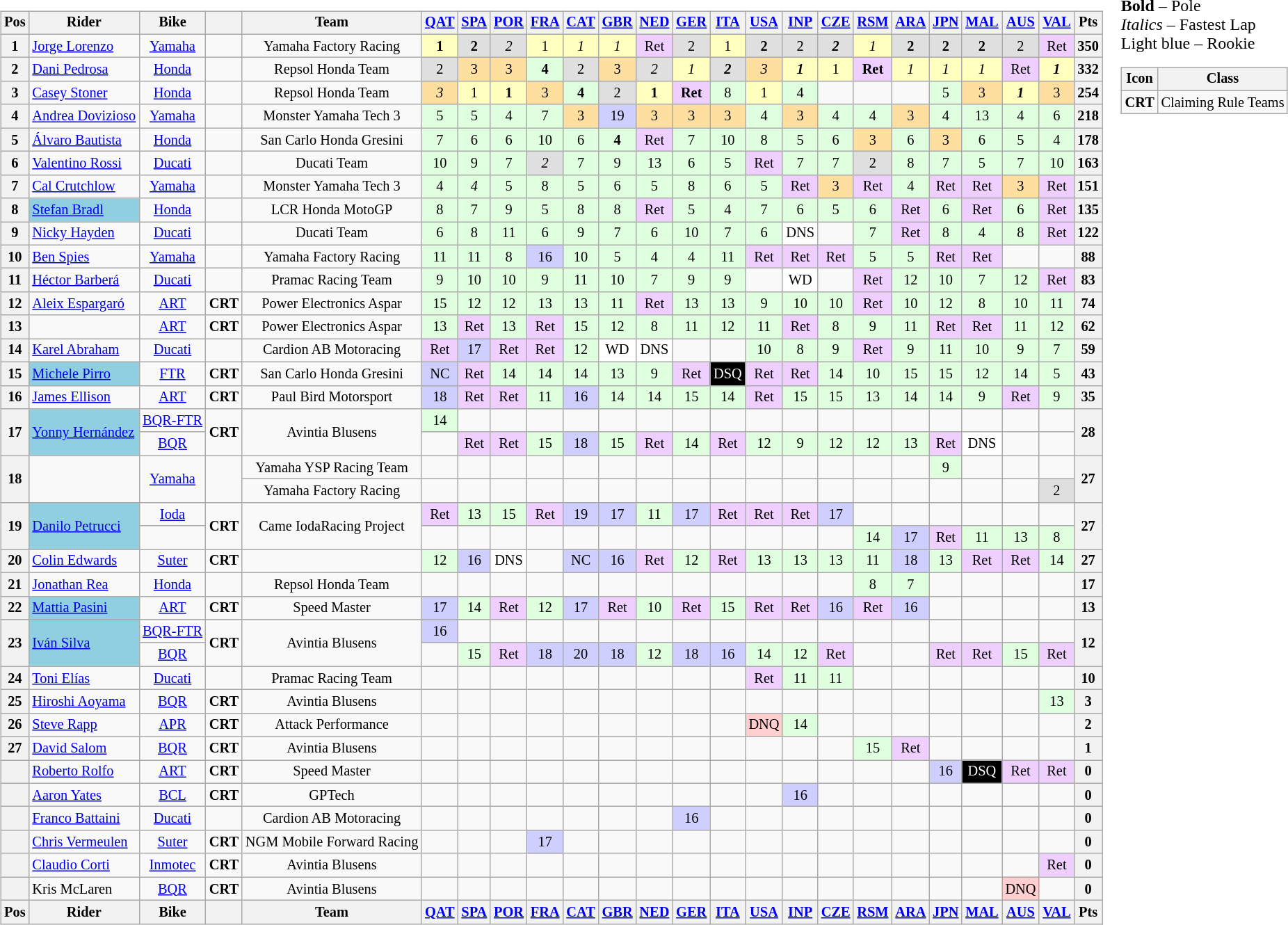<table>
<tr>
<td><br><table class="wikitable" style="font-size: 85%; text-align:center">
<tr valign="top">
<th valign="middle">Pos</th>
<th valign="middle">Rider</th>
<th valign="middle">Bike</th>
<th valign="middle"></th>
<th valign="middle">Team</th>
<th><a href='#'>QAT</a><br></th>
<th><a href='#'>SPA</a><br></th>
<th><a href='#'>POR</a><br></th>
<th><a href='#'>FRA</a><br></th>
<th><a href='#'>CAT</a><br></th>
<th><a href='#'>GBR</a><br></th>
<th><a href='#'>NED</a><br></th>
<th><a href='#'>GER</a><br></th>
<th><a href='#'>ITA</a><br></th>
<th><a href='#'>USA</a><br></th>
<th><a href='#'>INP</a><br></th>
<th><a href='#'>CZE</a><br></th>
<th><a href='#'>RSM</a><br></th>
<th><a href='#'>ARA</a><br></th>
<th><a href='#'>JPN</a><br></th>
<th><a href='#'>MAL</a><br></th>
<th><a href='#'>AUS</a><br></th>
<th><a href='#'>VAL</a><br></th>
<th valign="middle">Pts</th>
</tr>
<tr>
<th>1</th>
<td align="left"> <a href='#'>Jorge Lorenzo</a></td>
<td><a href='#'>Yamaha</a></td>
<td></td>
<td>Yamaha Factory Racing</td>
<td style="background:#ffffbf;"><strong>1</strong></td>
<td style="background:#dfdfdf;"><strong>2</strong></td>
<td style="background:#dfdfdf;"><em>2</em></td>
<td style="background:#ffffbf;">1</td>
<td style="background:#ffffbf;"><em>1</em></td>
<td style="background:#ffffbf;"><em>1</em></td>
<td style="background:#efcfff;">Ret</td>
<td style="background:#dfdfdf;">2</td>
<td style="background:#ffffbf;">1</td>
<td style="background:#dfdfdf;"><strong>2</strong></td>
<td style="background:#dfdfdf;">2</td>
<td style="background:#dfdfdf;"><strong><em>2</em></strong></td>
<td style="background:#ffffbf;"><em>1</em></td>
<td style="background:#dfdfdf;"><strong>2</strong></td>
<td style="background:#dfdfdf;"><strong>2</strong></td>
<td style="background:#dfdfdf;"><strong>2</strong></td>
<td style="background:#dfdfdf;">2</td>
<td style="background:#efcfff;">Ret</td>
<th>350</th>
</tr>
<tr>
<th>2</th>
<td align="left"> <a href='#'>Dani Pedrosa</a></td>
<td><a href='#'>Honda</a></td>
<td></td>
<td>Repsol Honda Team</td>
<td style="background:#dfdfdf;">2</td>
<td style="background:#ffdf9f;">3</td>
<td style="background:#ffdf9f;">3</td>
<td style="background:#dfffdf;"><strong>4</strong></td>
<td style="background:#dfdfdf;">2</td>
<td style="background:#ffdf9f;">3</td>
<td style="background:#dfdfdf;"><em>2</em></td>
<td style="background:#ffffbf;"><em>1</em></td>
<td style="background:#dfdfdf;"><strong><em>2</em></strong></td>
<td style="background:#ffdf9f;"><em>3</em></td>
<td style="background:#ffffbf;"><strong><em>1</em></strong></td>
<td style="background:#ffffbf;">1</td>
<td style="background:#efcfff;"><strong>Ret</strong></td>
<td style="background:#ffffbf;"><em>1</em></td>
<td style="background:#ffffbf;"><em>1</em></td>
<td style="background:#ffffbf;"><em>1</em></td>
<td style="background:#efcfff;">Ret</td>
<td style="background:#ffffbf;"><strong><em>1</em></strong></td>
<th>332</th>
</tr>
<tr>
<th>3</th>
<td align="left"> <a href='#'>Casey Stoner</a></td>
<td><a href='#'>Honda</a></td>
<td></td>
<td>Repsol Honda Team</td>
<td style="background:#ffdf9f;"><em>3</em></td>
<td style="background:#ffffbf;">1</td>
<td style="background:#ffffbf;"><strong>1</strong></td>
<td style="background:#ffdf9f;">3</td>
<td style="background:#dfffdf;"><strong>4</strong></td>
<td style="background:#dfdfdf;">2</td>
<td style="background:#ffffbf;"><strong>1</strong></td>
<td style="background:#efcfff;"><strong>Ret</strong></td>
<td style="background:#dfffdf;">8</td>
<td style="background:#ffffbf;">1</td>
<td style="background:#dfffdf;">4</td>
<td></td>
<td></td>
<td></td>
<td style="background:#dfffdf;">5</td>
<td style="background:#ffdf9f;">3</td>
<td style="background:#ffffbf;"><strong><em>1</em></strong></td>
<td style="background:#ffdf9f;">3</td>
<th>254</th>
</tr>
<tr>
<th>4</th>
<td align="left"> <a href='#'>Andrea Dovizioso</a></td>
<td><a href='#'>Yamaha</a></td>
<td></td>
<td>Monster Yamaha Tech 3</td>
<td style="background:#dfffdf;">5</td>
<td style="background:#dfffdf;">5</td>
<td style="background:#dfffdf;">4</td>
<td style="background:#dfffdf;">7</td>
<td style="background:#ffdf9f;">3</td>
<td style="background:#cfcfff;">19</td>
<td style="background:#ffdf9f;">3</td>
<td style="background:#ffdf9f;">3</td>
<td style="background:#ffdf9f;">3</td>
<td style="background:#dfffdf;">4</td>
<td style="background:#ffdf9f;">3</td>
<td style="background:#dfffdf;">4</td>
<td style="background:#dfffdf;">4</td>
<td style="background:#ffdf9f;">3</td>
<td style="background:#dfffdf;">4</td>
<td style="background:#dfffdf;">13</td>
<td style="background:#dfffdf;">4</td>
<td style="background:#dfffdf;">6</td>
<th>218</th>
</tr>
<tr>
<th>5</th>
<td align="left"> <a href='#'>Álvaro Bautista</a></td>
<td><a href='#'>Honda</a></td>
<td></td>
<td>San Carlo Honda Gresini</td>
<td style="background:#dfffdf;">7</td>
<td style="background:#dfffdf;">6</td>
<td style="background:#dfffdf;">6</td>
<td style="background:#dfffdf;">10</td>
<td style="background:#dfffdf;">6</td>
<td style="background:#dfffdf;"><strong>4</strong></td>
<td style="background:#efcfff;">Ret</td>
<td style="background:#dfffdf;">7</td>
<td style="background:#dfffdf;">10</td>
<td style="background:#dfffdf;">8</td>
<td style="background:#dfffdf;">5</td>
<td style="background:#dfffdf;">6</td>
<td style="background:#ffdf9f;">3</td>
<td style="background:#dfffdf;">6</td>
<td style="background:#ffdf9f;">3</td>
<td style="background:#dfffdf;">6</td>
<td style="background:#dfffdf;">5</td>
<td style="background:#dfffdf;">4</td>
<th>178</th>
</tr>
<tr>
<th>6</th>
<td align="left"> <a href='#'>Valentino Rossi</a></td>
<td><a href='#'>Ducati</a></td>
<td></td>
<td>Ducati Team</td>
<td style="background:#dfffdf;">10</td>
<td style="background:#dfffdf;">9</td>
<td style="background:#dfffdf;">7</td>
<td style="background:#dfdfdf;"><em>2</em></td>
<td style="background:#dfffdf;">7</td>
<td style="background:#dfffdf;">9</td>
<td style="background:#dfffdf;">13</td>
<td style="background:#dfffdf;">6</td>
<td style="background:#dfffdf;">5</td>
<td style="background:#efcfff;">Ret</td>
<td style="background:#dfffdf;">7</td>
<td style="background:#dfffdf;">7</td>
<td style="background:#dfdfdf;">2</td>
<td style="background:#dfffdf;">8</td>
<td style="background:#dfffdf;">7</td>
<td style="background:#dfffdf;">5</td>
<td style="background:#dfffdf;">7</td>
<td style="background:#dfffdf;">10</td>
<th>163</th>
</tr>
<tr>
<th>7</th>
<td align="left"> <a href='#'>Cal Crutchlow</a></td>
<td><a href='#'>Yamaha</a></td>
<td></td>
<td>Monster Yamaha Tech 3</td>
<td style="background:#dfffdf;">4</td>
<td style="background:#dfffdf;"><em>4</em></td>
<td style="background:#dfffdf;">5</td>
<td style="background:#dfffdf;">8</td>
<td style="background:#dfffdf;">5</td>
<td style="background:#dfffdf;">6</td>
<td style="background:#dfffdf;">5</td>
<td style="background:#dfffdf;">8</td>
<td style="background:#dfffdf;">6</td>
<td style="background:#dfffdf;">5</td>
<td style="background:#efcfff;">Ret</td>
<td style="background:#ffdf9f;">3</td>
<td style="background:#efcfff;">Ret</td>
<td style="background:#dfffdf;">4</td>
<td style="background:#efcfff;">Ret</td>
<td style="background:#efcfff;">Ret</td>
<td style="background:#ffdf9f;">3</td>
<td style="background:#efcfff;">Ret</td>
<th>151</th>
</tr>
<tr>
<th>8</th>
<td style="background:#8fcfdf;" align="left"> <a href='#'>Stefan Bradl</a></td>
<td><a href='#'>Honda</a></td>
<td></td>
<td>LCR Honda MotoGP</td>
<td style="background:#dfffdf;">8</td>
<td style="background:#dfffdf;">7</td>
<td style="background:#dfffdf;">9</td>
<td style="background:#dfffdf;">5</td>
<td style="background:#dfffdf;">8</td>
<td style="background:#dfffdf;">8</td>
<td style="background:#efcfff;">Ret</td>
<td style="background:#dfffdf;">5</td>
<td style="background:#dfffdf;">4</td>
<td style="background:#dfffdf;">7</td>
<td style="background:#dfffdf;">6</td>
<td style="background:#dfffdf;">5</td>
<td style="background:#dfffdf;">6</td>
<td style="background:#efcfff;">Ret</td>
<td style="background:#dfffdf;">6</td>
<td style="background:#efcfff;">Ret</td>
<td style="background:#dfffdf;">6</td>
<td style="background:#efcfff;">Ret</td>
<th>135</th>
</tr>
<tr>
<th>9</th>
<td align="left"> <a href='#'>Nicky Hayden</a></td>
<td><a href='#'>Ducati</a></td>
<td></td>
<td>Ducati Team</td>
<td style="background:#dfffdf;">6</td>
<td style="background:#dfffdf;">8</td>
<td style="background:#dfffdf;">11</td>
<td style="background:#dfffdf;">6</td>
<td style="background:#dfffdf;">9</td>
<td style="background:#dfffdf;">7</td>
<td style="background:#dfffdf;">6</td>
<td style="background:#dfffdf;">10</td>
<td style="background:#dfffdf;">7</td>
<td style="background:#dfffdf;">6</td>
<td style="background:#ffffff;">DNS</td>
<td></td>
<td style="background:#dfffdf;">7</td>
<td style="background:#efcfff;">Ret</td>
<td style="background:#dfffdf;">8</td>
<td style="background:#dfffdf;">4</td>
<td style="background:#dfffdf;">8</td>
<td style="background:#efcfff;">Ret</td>
<th>122</th>
</tr>
<tr>
<th>10</th>
<td align="left"> <a href='#'>Ben Spies</a></td>
<td><a href='#'>Yamaha</a></td>
<td></td>
<td>Yamaha Factory Racing</td>
<td style="background:#dfffdf;">11</td>
<td style="background:#dfffdf;">11</td>
<td style="background:#dfffdf;">8</td>
<td style="background:#cfcfff;">16</td>
<td style="background:#dfffdf;">10</td>
<td style="background:#dfffdf;">5</td>
<td style="background:#dfffdf;">4</td>
<td style="background:#dfffdf;">4</td>
<td style="background:#dfffdf;">11</td>
<td style="background:#efcfff;">Ret</td>
<td style="background:#efcfff;">Ret</td>
<td style="background:#efcfff;">Ret</td>
<td style="background:#dfffdf;">5</td>
<td style="background:#dfffdf;">5</td>
<td style="background:#efcfff;">Ret</td>
<td style="background:#efcfff;">Ret</td>
<td></td>
<td></td>
<th>88</th>
</tr>
<tr>
<th>11</th>
<td align="left"> <a href='#'>Héctor Barberá</a></td>
<td><a href='#'>Ducati</a></td>
<td></td>
<td>Pramac Racing Team</td>
<td style="background:#dfffdf;">9</td>
<td style="background:#dfffdf;">10</td>
<td style="background:#dfffdf;">10</td>
<td style="background:#dfffdf;">9</td>
<td style="background:#dfffdf;">11</td>
<td style="background:#dfffdf;">10</td>
<td style="background:#dfffdf;">7</td>
<td style="background:#dfffdf;">9</td>
<td style="background:#dfffdf;">9</td>
<td></td>
<td style="background:#ffffff;">WD</td>
<td></td>
<td style="background:#efcfff;">Ret</td>
<td style="background:#dfffdf;">12</td>
<td style="background:#dfffdf;">10</td>
<td style="background:#dfffdf;">7</td>
<td style="background:#dfffdf;">12</td>
<td style="background:#efcfff;">Ret</td>
<th>83</th>
</tr>
<tr>
<th>12</th>
<td align="left"> <a href='#'>Aleix Espargaró</a></td>
<td><a href='#'>ART</a></td>
<td><strong><span>CRT</span></strong></td>
<td>Power Electronics Aspar</td>
<td style="background:#dfffdf;">15</td>
<td style="background:#dfffdf;">12</td>
<td style="background:#dfffdf;">12</td>
<td style="background:#dfffdf;">13</td>
<td style="background:#dfffdf;">13</td>
<td style="background:#dfffdf;">11</td>
<td style="background:#efcfff;">Ret</td>
<td style="background:#dfffdf;">13</td>
<td style="background:#dfffdf;">13</td>
<td style="background:#dfffdf;">9</td>
<td style="background:#dfffdf;">10</td>
<td style="background:#dfffdf;">10</td>
<td style="background:#efcfff;">Ret</td>
<td style="background:#dfffdf;">10</td>
<td style="background:#dfffdf;">12</td>
<td style="background:#dfffdf;">8</td>
<td style="background:#dfffdf;">10</td>
<td style="background:#dfffdf;">11</td>
<th>74</th>
</tr>
<tr>
<th>13</th>
<td align="left"></td>
<td><a href='#'>ART</a></td>
<td><strong><span>CRT</span></strong></td>
<td>Power Electronics Aspar</td>
<td style="background:#dfffdf;">13</td>
<td style="background:#efcfff;">Ret</td>
<td style="background:#dfffdf;">13</td>
<td style="background:#efcfff;">Ret</td>
<td style="background:#dfffdf;">15</td>
<td style="background:#dfffdf;">12</td>
<td style="background:#dfffdf;">8</td>
<td style="background:#dfffdf;">11</td>
<td style="background:#dfffdf;">12</td>
<td style="background:#dfffdf;">11</td>
<td style="background:#efcfff;">Ret</td>
<td style="background:#dfffdf;">8</td>
<td style="background:#dfffdf;">9</td>
<td style="background:#dfffdf;">11</td>
<td style="background:#efcfff;">Ret</td>
<td style="background:#efcfff;">Ret</td>
<td style="background:#dfffdf;">11</td>
<td style="background:#dfffdf;">12</td>
<th>62</th>
</tr>
<tr>
<th>14</th>
<td align="left"> <a href='#'>Karel Abraham</a></td>
<td><a href='#'>Ducati</a></td>
<td></td>
<td>Cardion AB Motoracing</td>
<td style="background:#efcfff;">Ret</td>
<td style="background:#cfcfff;">17</td>
<td style="background:#efcfff;">Ret</td>
<td style="background:#efcfff;">Ret</td>
<td style="background:#dfffdf;">12</td>
<td style="background:#ffffff;">WD</td>
<td style="background:#ffffff;">DNS</td>
<td></td>
<td></td>
<td style="background:#dfffdf;">10</td>
<td style="background:#dfffdf;">8</td>
<td style="background:#dfffdf;">9</td>
<td style="background:#efcfff;">Ret</td>
<td style="background:#dfffdf;">9</td>
<td style="background:#dfffdf;">11</td>
<td style="background:#dfffdf;">10</td>
<td style="background:#dfffdf;">9</td>
<td style="background:#dfffdf;">7</td>
<th>59</th>
</tr>
<tr>
<th>15</th>
<td style="background:#8fcfdf;" align="left"> <a href='#'>Michele Pirro</a></td>
<td><a href='#'>FTR</a></td>
<td><strong><span>CRT</span></strong></td>
<td>San Carlo Honda Gresini</td>
<td style="background:#cfcfff;">NC</td>
<td style="background:#efcfff;">Ret</td>
<td style="background:#dfffdf;">14</td>
<td style="background:#dfffdf;">14</td>
<td style="background:#dfffdf;">14</td>
<td style="background:#dfffdf;">13</td>
<td style="background:#dfffdf;">9</td>
<td style="background:#efcfff;">Ret</td>
<td style="background:black; color:white;">DSQ</td>
<td style="background:#efcfff;">Ret</td>
<td style="background:#efcfff;">Ret</td>
<td style="background:#dfffdf;">14</td>
<td style="background:#dfffdf;">10</td>
<td style="background:#dfffdf;">15</td>
<td style="background:#dfffdf;">15</td>
<td style="background:#dfffdf;">12</td>
<td style="background:#dfffdf;">14</td>
<td style="background:#dfffdf;">5</td>
<th>43</th>
</tr>
<tr>
<th>16</th>
<td align="left"> <a href='#'>James Ellison</a></td>
<td><a href='#'>ART</a></td>
<td><strong><span>CRT</span></strong></td>
<td>Paul Bird Motorsport</td>
<td style="background:#cfcfff;">18</td>
<td style="background:#efcfff;">Ret</td>
<td style="background:#efcfff;">Ret</td>
<td style="background:#dfffdf;">11</td>
<td style="background:#cfcfff;">16</td>
<td style="background:#dfffdf;">14</td>
<td style="background:#dfffdf;">14</td>
<td style="background:#dfffdf;">15</td>
<td style="background:#dfffdf;">14</td>
<td style="background:#efcfff;">Ret</td>
<td style="background:#dfffdf;">15</td>
<td style="background:#dfffdf;">15</td>
<td style="background:#dfffdf;">13</td>
<td style="background:#dfffdf;">14</td>
<td style="background:#dfffdf;">14</td>
<td style="background:#dfffdf;">9</td>
<td style="background:#efcfff;">Ret</td>
<td style="background:#dfffdf;">9</td>
<th>35</th>
</tr>
<tr>
<th rowspan=2>17</th>
<td rowspan=2 style="background:#8fcfdf;" align="left"> <a href='#'>Yonny Hernández</a></td>
<td><a href='#'>BQR-FTR</a></td>
<td rowspan=2><strong><span>CRT</span></strong></td>
<td rowspan=2>Avintia Blusens</td>
<td style="background:#dfffdf;">14</td>
<td></td>
<td></td>
<td></td>
<td></td>
<td></td>
<td></td>
<td></td>
<td></td>
<td></td>
<td></td>
<td></td>
<td></td>
<td></td>
<td></td>
<td></td>
<td></td>
<td></td>
<th rowspan=2>28</th>
</tr>
<tr>
<td><a href='#'>BQR</a></td>
<td></td>
<td style="background:#efcfff;">Ret</td>
<td style="background:#efcfff;">Ret</td>
<td style="background:#dfffdf;">15</td>
<td style="background:#cfcfff;">18</td>
<td style="background:#dfffdf;">15</td>
<td style="background:#efcfff;">Ret</td>
<td style="background:#dfffdf;">14</td>
<td style="background:#efcfff;">Ret</td>
<td style="background:#dfffdf;">12</td>
<td style="background:#dfffdf;">9</td>
<td style="background:#dfffdf;">12</td>
<td style="background:#dfffdf;">12</td>
<td style="background:#dfffdf;">13</td>
<td style="background:#efcfff;">Ret</td>
<td style="background:#ffffff;">DNS</td>
<td></td>
<td></td>
</tr>
<tr>
<th rowspan=2>18</th>
<td rowspan=2 align="left"></td>
<td rowspan=2><a href='#'>Yamaha</a></td>
<td rowspan=2></td>
<td>Yamaha YSP Racing Team</td>
<td></td>
<td></td>
<td></td>
<td></td>
<td></td>
<td></td>
<td></td>
<td></td>
<td></td>
<td></td>
<td></td>
<td></td>
<td></td>
<td></td>
<td style="background:#dfffdf;">9</td>
<td></td>
<td></td>
<td></td>
<th rowspan=2>27</th>
</tr>
<tr>
<td>Yamaha Factory Racing</td>
<td></td>
<td></td>
<td></td>
<td></td>
<td></td>
<td></td>
<td></td>
<td></td>
<td></td>
<td></td>
<td></td>
<td></td>
<td></td>
<td></td>
<td></td>
<td></td>
<td></td>
<td style="background:#dfdfdf;">2</td>
</tr>
<tr>
<th rowspan=2>19</th>
<td rowspan=2 style="background:#8fcfdf;" align="left"> <a href='#'>Danilo Petrucci</a></td>
<td><a href='#'>Ioda</a></td>
<td rowspan=2><strong><span>CRT</span></strong></td>
<td rowspan=2>Came IodaRacing Project</td>
<td style="background:#efcfff;">Ret</td>
<td style="background:#dfffdf;">13</td>
<td style="background:#dfffdf;">15</td>
<td style="background:#efcfff;">Ret</td>
<td style="background:#cfcfff;">19</td>
<td style="background:#cfcfff;">17</td>
<td style="background:#dfffdf;">11</td>
<td style="background:#cfcfff;">17</td>
<td style="background:#efcfff;">Ret</td>
<td style="background:#efcfff;">Ret</td>
<td style="background:#efcfff;">Ret</td>
<td style="background:#cfcfff;">17</td>
<td></td>
<td></td>
<td></td>
<td></td>
<td></td>
<td></td>
<th rowspan=2>27</th>
</tr>
<tr>
<td></td>
<td></td>
<td></td>
<td></td>
<td></td>
<td></td>
<td></td>
<td></td>
<td></td>
<td></td>
<td></td>
<td></td>
<td></td>
<td style="background:#dfffdf;">14</td>
<td style="background:#cfcfff;">17</td>
<td style="background:#efcfff;">Ret</td>
<td style="background:#dfffdf;">11</td>
<td style="background:#dfffdf;">13</td>
<td style="background:#dfffdf;">8</td>
</tr>
<tr>
<th>20</th>
<td align="left"> <a href='#'>Colin Edwards</a></td>
<td><a href='#'>Suter</a></td>
<td><strong><span>CRT</span></strong></td>
<td></td>
<td style="background:#dfffdf;">12</td>
<td style="background:#cfcfff;">16</td>
<td style="background:#ffffff;">DNS</td>
<td></td>
<td style="background:#cfcfff;">NC</td>
<td style="background:#cfcfff;">16</td>
<td style="background:#efcfff;">Ret</td>
<td style="background:#dfffdf;">12</td>
<td style="background:#efcfff;">Ret</td>
<td style="background:#dfffdf;">13</td>
<td style="background:#dfffdf;">13</td>
<td style="background:#dfffdf;">13</td>
<td style="background:#dfffdf;">11</td>
<td style="background:#cfcfff;">18</td>
<td style="background:#dfffdf;">13</td>
<td style="background:#efcfff;">Ret</td>
<td style="background:#efcfff;">Ret</td>
<td style="background:#dfffdf;">14</td>
<th>27</th>
</tr>
<tr>
<th>21</th>
<td align="left"> <a href='#'>Jonathan Rea</a></td>
<td><a href='#'>Honda</a></td>
<td></td>
<td>Repsol Honda Team</td>
<td></td>
<td></td>
<td></td>
<td></td>
<td></td>
<td></td>
<td></td>
<td></td>
<td></td>
<td></td>
<td></td>
<td></td>
<td style="background:#dfffdf;">8</td>
<td style="background:#dfffdf;">7</td>
<td></td>
<td></td>
<td></td>
<td></td>
<th>17</th>
</tr>
<tr>
<th>22</th>
<td style="background:#8fcfdf;" align="left"> <a href='#'>Mattia Pasini</a></td>
<td><a href='#'>ART</a></td>
<td><strong><span>CRT</span></strong></td>
<td>Speed Master</td>
<td style="background:#cfcfff;">17</td>
<td style="background:#dfffdf;">14</td>
<td style="background:#efcfff;">Ret</td>
<td style="background:#dfffdf;">12</td>
<td style="background:#cfcfff;">17</td>
<td style="background:#efcfff;">Ret</td>
<td style="background:#dfffdf;">10</td>
<td style="background:#efcfff;">Ret</td>
<td style="background:#dfffdf;">15</td>
<td style="background:#efcfff;">Ret</td>
<td style="background:#efcfff;">Ret</td>
<td style="background:#cfcfff;">16</td>
<td style="background:#efcfff;">Ret</td>
<td style="background:#cfcfff;">16</td>
<td></td>
<td></td>
<td></td>
<td></td>
<th>13</th>
</tr>
<tr>
<th rowspan=2>23</th>
<td rowspan=2 style="background:#8fcfdf;" align="left"> <a href='#'>Iván Silva</a></td>
<td><a href='#'>BQR-FTR</a></td>
<td rowspan=2><strong><span>CRT</span></strong></td>
<td rowspan=2>Avintia Blusens</td>
<td style="background:#cfcfff;">16</td>
<td></td>
<td></td>
<td></td>
<td></td>
<td></td>
<td></td>
<td></td>
<td></td>
<td></td>
<td></td>
<td></td>
<td></td>
<td></td>
<td></td>
<td></td>
<td></td>
<td></td>
<th rowspan=2>12</th>
</tr>
<tr>
<td><a href='#'>BQR</a></td>
<td></td>
<td style="background:#dfffdf;">15</td>
<td style="background:#efcfff;">Ret</td>
<td style="background:#cfcfff;">18</td>
<td style="background:#cfcfff;">20</td>
<td style="background:#cfcfff;">18</td>
<td style="background:#dfffdf;">12</td>
<td style="background:#cfcfff;">18</td>
<td style="background:#cfcfff;">16</td>
<td style="background:#dfffdf;">14</td>
<td style="background:#dfffdf;">12</td>
<td style="background:#efcfff;">Ret</td>
<td></td>
<td></td>
<td style="background:#efcfff;">Ret</td>
<td style="background:#efcfff;">Ret</td>
<td style="background:#dfffdf;">15</td>
<td style="background:#efcfff;">Ret</td>
</tr>
<tr>
<th>24</th>
<td align="left"> <a href='#'>Toni Elías</a></td>
<td><a href='#'>Ducati</a></td>
<td></td>
<td>Pramac Racing Team</td>
<td></td>
<td></td>
<td></td>
<td></td>
<td></td>
<td></td>
<td></td>
<td></td>
<td></td>
<td style="background:#efcfff;">Ret</td>
<td style="background:#dfffdf;">11</td>
<td style="background:#dfffdf;">11</td>
<td></td>
<td></td>
<td></td>
<td></td>
<td></td>
<td></td>
<th>10</th>
</tr>
<tr>
<th>25</th>
<td align="left"> <a href='#'>Hiroshi Aoyama</a></td>
<td><a href='#'>BQR</a></td>
<td><strong><span>CRT</span></strong></td>
<td>Avintia Blusens</td>
<td></td>
<td></td>
<td></td>
<td></td>
<td></td>
<td></td>
<td></td>
<td></td>
<td></td>
<td></td>
<td></td>
<td></td>
<td></td>
<td></td>
<td></td>
<td></td>
<td></td>
<td style="background:#dfffdf;">13</td>
<th>3</th>
</tr>
<tr>
<th>26</th>
<td align="left"> <a href='#'>Steve Rapp</a></td>
<td><a href='#'>APR</a></td>
<td><strong><span>CRT</span></strong></td>
<td>Attack Performance</td>
<td></td>
<td></td>
<td></td>
<td></td>
<td></td>
<td></td>
<td></td>
<td></td>
<td></td>
<td style="background:#ffcfcf;">DNQ</td>
<td style="background:#dfffdf;">14</td>
<td></td>
<td></td>
<td></td>
<td></td>
<td></td>
<td></td>
<td></td>
<th>2</th>
</tr>
<tr>
<th>27</th>
<td align="left"> <a href='#'>David Salom</a></td>
<td><a href='#'>BQR</a></td>
<td><strong><span>CRT</span></strong></td>
<td>Avintia Blusens</td>
<td></td>
<td></td>
<td></td>
<td></td>
<td></td>
<td></td>
<td></td>
<td></td>
<td></td>
<td></td>
<td></td>
<td></td>
<td style="background:#dfffdf;">15</td>
<td style="background:#efcfff;">Ret</td>
<td></td>
<td></td>
<td></td>
<td></td>
<th>1</th>
</tr>
<tr>
<th></th>
<td align="left"> <a href='#'>Roberto Rolfo</a></td>
<td><a href='#'>ART</a></td>
<td><strong><span>CRT</span></strong></td>
<td>Speed Master</td>
<td></td>
<td></td>
<td></td>
<td></td>
<td></td>
<td></td>
<td></td>
<td></td>
<td></td>
<td></td>
<td></td>
<td></td>
<td></td>
<td></td>
<td style="background:#cfcfff;">16</td>
<td style="background:black; color:white;">DSQ</td>
<td style="background:#efcfff;">Ret</td>
<td style="background:#efcfff;">Ret</td>
<th>0</th>
</tr>
<tr>
<th></th>
<td align="left"> <a href='#'>Aaron Yates</a></td>
<td><a href='#'>BCL</a></td>
<td><strong><span>CRT</span></strong></td>
<td>GPTech</td>
<td></td>
<td></td>
<td></td>
<td></td>
<td></td>
<td></td>
<td></td>
<td></td>
<td></td>
<td></td>
<td style="background:#cfcfff;">16</td>
<td></td>
<td></td>
<td></td>
<td></td>
<td></td>
<td></td>
<td></td>
<th>0</th>
</tr>
<tr>
<th></th>
<td align="left"> <a href='#'>Franco Battaini</a></td>
<td><a href='#'>Ducati</a></td>
<td></td>
<td>Cardion AB Motoracing</td>
<td></td>
<td></td>
<td></td>
<td></td>
<td></td>
<td></td>
<td></td>
<td style="background:#cfcfff;">16</td>
<td></td>
<td></td>
<td></td>
<td></td>
<td></td>
<td></td>
<td></td>
<td></td>
<td></td>
<td></td>
<th>0</th>
</tr>
<tr>
<th></th>
<td align="left"> <a href='#'>Chris Vermeulen</a></td>
<td><a href='#'>Suter</a></td>
<td><strong><span>CRT</span></strong></td>
<td>NGM Mobile Forward Racing</td>
<td></td>
<td></td>
<td></td>
<td style="background:#cfcfff;">17</td>
<td></td>
<td></td>
<td></td>
<td></td>
<td></td>
<td></td>
<td></td>
<td></td>
<td></td>
<td></td>
<td></td>
<td></td>
<td></td>
<td></td>
<th>0</th>
</tr>
<tr>
<th></th>
<td align="left"> <a href='#'>Claudio Corti</a></td>
<td><a href='#'>Inmotec</a></td>
<td><strong><span>CRT</span></strong></td>
<td>Avintia Blusens</td>
<td></td>
<td></td>
<td></td>
<td></td>
<td></td>
<td></td>
<td></td>
<td></td>
<td></td>
<td></td>
<td></td>
<td></td>
<td></td>
<td></td>
<td></td>
<td></td>
<td></td>
<td style="background:#efcfff;">Ret</td>
<th>0</th>
</tr>
<tr>
<th></th>
<td align="left"> Kris McLaren</td>
<td><a href='#'>BQR</a></td>
<td><strong><span>CRT</span></strong></td>
<td>Avintia Blusens</td>
<td></td>
<td></td>
<td></td>
<td></td>
<td></td>
<td></td>
<td></td>
<td></td>
<td></td>
<td></td>
<td></td>
<td></td>
<td></td>
<td></td>
<td></td>
<td></td>
<td style="background:#ffcfcf;">DNQ</td>
<td></td>
<th>0</th>
</tr>
<tr valign="top">
<th valign="middle">Pos</th>
<th valign="middle">Rider</th>
<th valign="middle">Bike</th>
<th valign="middle"></th>
<th valign="middle">Team</th>
<th><a href='#'>QAT</a><br></th>
<th><a href='#'>SPA</a><br></th>
<th><a href='#'>POR</a><br></th>
<th><a href='#'>FRA</a><br></th>
<th><a href='#'>CAT</a><br></th>
<th><a href='#'>GBR</a><br></th>
<th><a href='#'>NED</a><br></th>
<th><a href='#'>GER</a><br></th>
<th><a href='#'>ITA</a><br></th>
<th><a href='#'>USA</a><br></th>
<th><a href='#'>INP</a><br></th>
<th><a href='#'>CZE</a><br></th>
<th><a href='#'>RSM</a><br></th>
<th><a href='#'>ARA</a><br></th>
<th><a href='#'>JPN</a><br></th>
<th><a href='#'>MAL</a><br></th>
<th><a href='#'>AUS</a><br></th>
<th><a href='#'>VAL</a><br></th>
<th valign="middle">Pts</th>
</tr>
</table>
</td>
<td valign="top"><br>
<span><strong>Bold</strong> – Pole<br>
<em>Italics</em> – Fastest Lap<br>Light blue – Rookie</span><table class="wikitable" style="font-size: 85%;">
<tr>
<th>Icon</th>
<th>Class</th>
</tr>
<tr>
<td align=center><strong><span>CRT</span></strong></td>
<td>Claiming Rule Teams</td>
</tr>
</table>
</td>
</tr>
</table>
